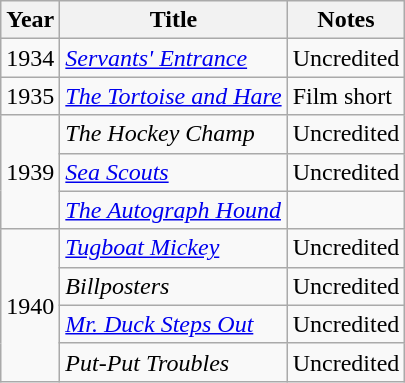<table class="wikitable sortable">
<tr>
<th>Year</th>
<th>Title</th>
<th class= "unsortable">Notes</th>
</tr>
<tr>
<td>1934</td>
<td><em><a href='#'>Servants' Entrance</a></em></td>
<td>Uncredited</td>
</tr>
<tr>
<td>1935</td>
<td><em><a href='#'>The Tortoise and Hare</a></em></td>
<td>Film short</td>
</tr>
<tr>
<td rowspan="3">1939</td>
<td><em>The Hockey Champ</em></td>
<td>Uncredited</td>
</tr>
<tr>
<td><em><a href='#'>Sea Scouts</a></em></td>
<td>Uncredited</td>
</tr>
<tr>
<td><em><a href='#'>The Autograph Hound</a></em></td>
<td></td>
</tr>
<tr>
<td rowspan="4">1940</td>
<td><em><a href='#'>Tugboat Mickey</a></em></td>
<td>Uncredited</td>
</tr>
<tr>
<td><em>Billposters</em></td>
<td>Uncredited</td>
</tr>
<tr>
<td><em><a href='#'>Mr. Duck Steps Out</a></em></td>
<td>Uncredited</td>
</tr>
<tr>
<td><em>Put-Put Troubles</em></td>
<td>Uncredited</td>
</tr>
</table>
